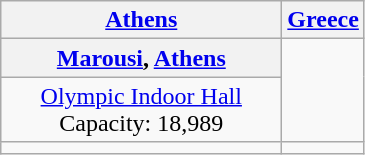<table class="wikitable" style="text-align:center;">
<tr>
<th><a href='#'>Athens</a></th>
<th><a href='#'>Greece</a></th>
</tr>
<tr>
<th width=180><a href='#'>Marousi</a>, <a href='#'>Athens</a></th>
<td rowspan=2></td>
</tr>
<tr>
<td><a href='#'>Olympic Indoor Hall</a><br>Capacity: 18,989</td>
</tr>
<tr>
<td></td>
</tr>
</table>
